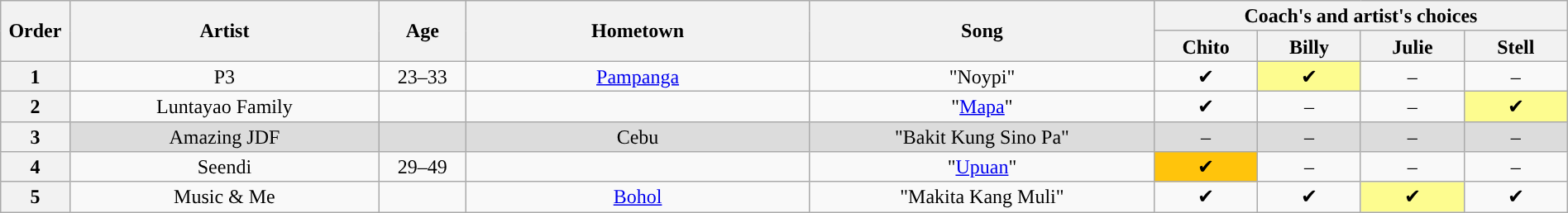<table class="wikitable" style="text-align:center; line-height:17px; width:100%">
<tr>
<th scope=col rowspan=2 style="width:4%">Order</th>
<th scope=col rowspan=2 style="width:18%">Artist</th>
<th scope=col rowspan=2 style="width:5%">Age</th>
<th scope=col rowspan=2 style="width:20%">Hometown</th>
<th scope=col rowspan=2 style="width:20%">Song</th>
<th scope=col colspan=4 style="width:24%">Coach's and artist's choices</th>
</tr>
<tr>
<th style="width:6%">Chito</th>
<th style="width:6%">Billy</th>
<th style="width:6%">Julie</th>
<th style="width:6%">Stell</th>
</tr>
<tr>
<th>1</th>
<td>P3</td>
<td>23–33</td>
<td><a href='#'>Pampanga</a></td>
<td>"Noypi"</td>
<td>✔</td>
<td style="background:#fdfc8f">✔</td>
<td>–</td>
<td>–</td>
</tr>
<tr>
<th>2</th>
<td>Luntayao Family</td>
<td></td>
<td></td>
<td>"<a href='#'>Mapa</a>"</td>
<td>✔</td>
<td>–</td>
<td>–</td>
<td style="background:#fdfc8f">✔</td>
</tr>
<tr style="background:#dcdcdc">
<th>3</th>
<td>Amazing JDF</td>
<td></td>
<td>Cebu</td>
<td>"Bakit Kung Sino Pa"</td>
<td>–</td>
<td>–</td>
<td>–</td>
<td>–</td>
</tr>
<tr>
<th>4</th>
<td>Seendi</td>
<td>29–49</td>
<td></td>
<td>"<a href='#'>Upuan</a>"</td>
<td style="background:#ffc40c">✔</td>
<td>–</td>
<td>–</td>
<td>–</td>
</tr>
<tr>
<th>5</th>
<td>Music & Me</td>
<td></td>
<td><a href='#'>Bohol</a></td>
<td>"Makita Kang Muli"</td>
<td>✔</td>
<td>✔</td>
<td style="background:#fdfc8f">✔</td>
<td>✔</td>
</tr>
</table>
